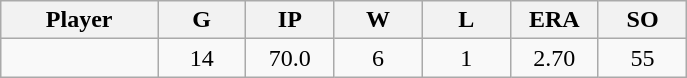<table class="wikitable sortable">
<tr>
<th bgcolor="#DDDDFF" width="16%">Player</th>
<th bgcolor="#DDDDFF" width="9%">G</th>
<th bgcolor="#DDDDFF" width="9%">IP</th>
<th bgcolor="#DDDDFF" width="9%">W</th>
<th bgcolor="#DDDDFF" width="9%">L</th>
<th bgcolor="#DDDDFF" width="9%">ERA</th>
<th bgcolor="#DDDDFF" width="9%">SO</th>
</tr>
<tr align="center">
<td></td>
<td>14</td>
<td>70.0</td>
<td>6</td>
<td>1</td>
<td>2.70</td>
<td>55</td>
</tr>
</table>
